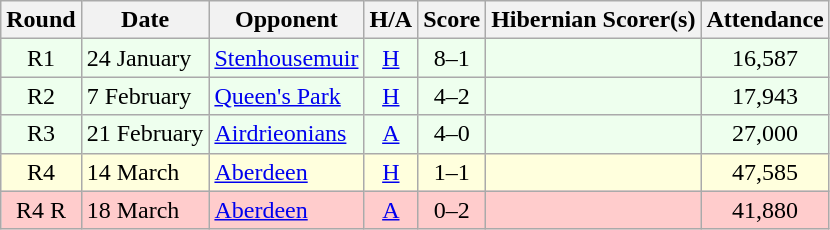<table class="wikitable" style="text-align:center">
<tr>
<th>Round</th>
<th>Date</th>
<th>Opponent</th>
<th>H/A</th>
<th>Score</th>
<th>Hibernian Scorer(s)</th>
<th>Attendance</th>
</tr>
<tr bgcolor=#EEFFEE>
<td>R1</td>
<td align=left>24 January</td>
<td align=left><a href='#'>Stenhousemuir</a></td>
<td><a href='#'>H</a></td>
<td>8–1</td>
<td align=left></td>
<td>16,587</td>
</tr>
<tr bgcolor=#EEFFEE>
<td>R2</td>
<td align=left>7 February</td>
<td align=left><a href='#'>Queen's Park</a></td>
<td><a href='#'>H</a></td>
<td>4–2</td>
<td align=left></td>
<td>17,943</td>
</tr>
<tr bgcolor=#EEFFEE>
<td>R3</td>
<td align=left>21 February</td>
<td align=left><a href='#'>Airdrieonians</a></td>
<td><a href='#'>A</a></td>
<td>4–0</td>
<td align=left></td>
<td>27,000</td>
</tr>
<tr bgcolor=#FFFFDD>
<td>R4</td>
<td align=left>14 March</td>
<td align=left><a href='#'>Aberdeen</a></td>
<td><a href='#'>H</a></td>
<td>1–1</td>
<td align=left></td>
<td>47,585</td>
</tr>
<tr bgcolor=#FFCCCC>
<td>R4 R</td>
<td align=left>18 March</td>
<td align=left><a href='#'>Aberdeen</a></td>
<td><a href='#'>A</a></td>
<td>0–2</td>
<td align=left></td>
<td>41,880</td>
</tr>
</table>
